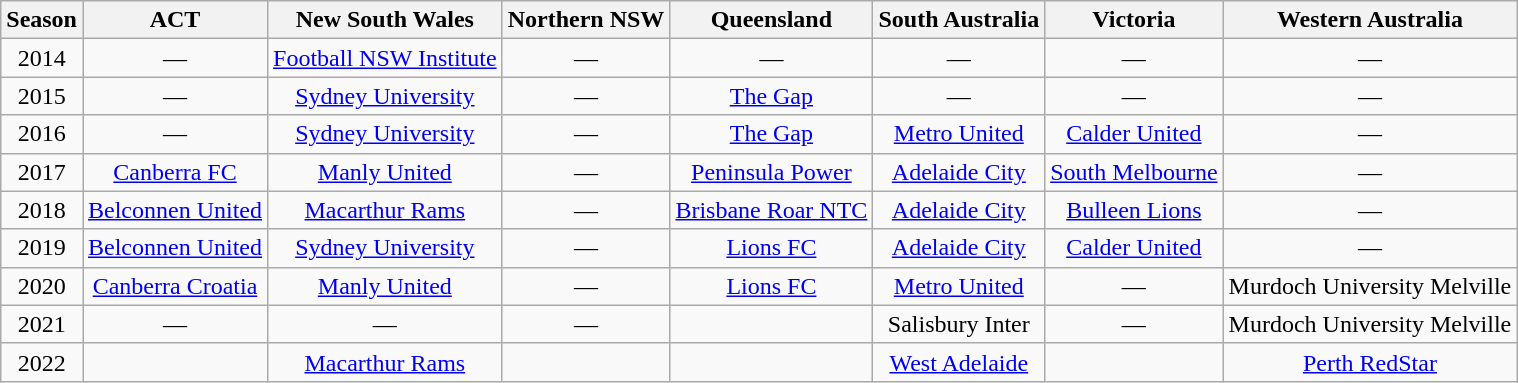<table class="wikitable"  style="text-align:center">
<tr>
<th>Season</th>
<th>ACT</th>
<th>New South Wales</th>
<th>Northern NSW</th>
<th>Queensland</th>
<th>South Australia</th>
<th>Victoria</th>
<th>Western Australia</th>
</tr>
<tr>
<td>2014</td>
<td>—</td>
<td><a href='#'>Football NSW Institute</a></td>
<td>—</td>
<td>—</td>
<td>—</td>
<td>—</td>
<td>—</td>
</tr>
<tr>
<td>2015</td>
<td>—</td>
<td><a href='#'>Sydney University</a></td>
<td>—</td>
<td><a href='#'>The Gap</a></td>
<td>—</td>
<td>—</td>
<td>—</td>
</tr>
<tr>
<td>2016</td>
<td>—</td>
<td><a href='#'>Sydney University</a></td>
<td>—</td>
<td><a href='#'>The Gap</a></td>
<td><a href='#'>Metro United</a></td>
<td><a href='#'>Calder United</a></td>
<td>—</td>
</tr>
<tr>
<td>2017</td>
<td><a href='#'>Canberra FC</a></td>
<td><a href='#'>Manly United</a></td>
<td>—</td>
<td><a href='#'>Peninsula Power</a></td>
<td><a href='#'>Adelaide City</a></td>
<td><a href='#'>South Melbourne</a></td>
<td>—</td>
</tr>
<tr>
<td>2018</td>
<td><a href='#'>Belconnen United</a></td>
<td><a href='#'>Macarthur Rams</a></td>
<td>—</td>
<td><a href='#'>Brisbane Roar NTC</a></td>
<td><a href='#'>Adelaide City</a></td>
<td><a href='#'>Bulleen Lions</a></td>
<td>—</td>
</tr>
<tr>
<td>2019</td>
<td><a href='#'>Belconnen United</a></td>
<td><a href='#'>Sydney University</a></td>
<td>—</td>
<td><a href='#'>Lions FC</a></td>
<td><a href='#'>Adelaide City</a></td>
<td><a href='#'>Calder United</a></td>
<td>—</td>
</tr>
<tr>
<td>2020</td>
<td><a href='#'>Canberra Croatia</a></td>
<td><a href='#'>Manly United</a></td>
<td>—</td>
<td><a href='#'>Lions FC</a></td>
<td><a href='#'>Metro United</a></td>
<td>—</td>
<td>Murdoch University Melville</td>
</tr>
<tr>
<td>2021</td>
<td>—</td>
<td>—</td>
<td>—</td>
<td></td>
<td>Salisbury Inter</td>
<td>—</td>
<td>Murdoch University Melville</td>
</tr>
<tr>
<td>2022</td>
<td></td>
<td><a href='#'>Macarthur Rams</a></td>
<td></td>
<td></td>
<td><a href='#'>West Adelaide</a></td>
<td></td>
<td><a href='#'>Perth RedStar</a></td>
</tr>
</table>
